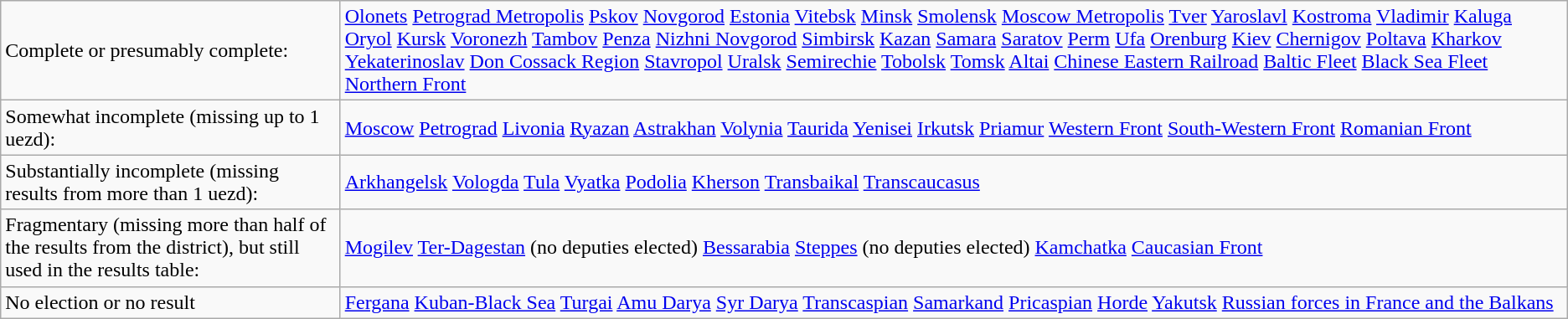<table class="wikitable floatleft">
<tr>
<td>Complete or presumably complete:</td>
<td><a href='#'>Olonets</a>  <a href='#'>Petrograd Metropolis</a>  <a href='#'>Pskov</a>  <a href='#'>Novgorod</a>  <a href='#'>Estonia</a>  <a href='#'>Vitebsk</a>  <a href='#'>Minsk</a>  <a href='#'>Smolensk</a>  <a href='#'>Moscow Metropolis</a>  <a href='#'>Tver</a>  <a href='#'>Yaroslavl</a>  <a href='#'>Kostroma</a>  <a href='#'>Vladimir</a>  <a href='#'>Kaluga</a>   <a href='#'>Oryol</a>  <a href='#'>Kursk</a>  <a href='#'>Voronezh</a>  <a href='#'>Tambov</a>  <a href='#'>Penza</a>  <a href='#'>Nizhni Novgorod</a>  <a href='#'>Simbirsk</a>  <a href='#'>Kazan</a>  <a href='#'>Samara</a>  <a href='#'>Saratov</a>  <a href='#'>Perm</a>  <a href='#'>Ufa</a>  <a href='#'>Orenburg</a>  <a href='#'>Kiev</a>  <a href='#'>Chernigov</a>  <a href='#'>Poltava</a>  <a href='#'>Kharkov</a>  <a href='#'>Yekaterinoslav</a>  <a href='#'>Don Cossack Region</a>  <a href='#'>Stavropol</a>  <a href='#'>Uralsk</a>  <a href='#'>Semirechie</a>  <a href='#'>Tobolsk</a>  <a href='#'>Tomsk</a>  <a href='#'>Altai</a>   <a href='#'>Chinese Eastern Railroad</a>  <a href='#'>Baltic Fleet</a>  <a href='#'>Black Sea Fleet</a>  <a href='#'>Northern Front</a></td>
</tr>
<tr>
<td>Somewhat incomplete (missing up to 1 uezd):</td>
<td><a href='#'>Moscow</a>  <a href='#'>Petrograd</a>  <a href='#'>Livonia</a>  <a href='#'>Ryazan</a>  <a href='#'>Astrakhan</a>  <a href='#'>Volynia</a>  <a href='#'>Taurida</a>  <a href='#'>Yenisei</a>  <a href='#'>Irkutsk</a>  <a href='#'>Priamur</a>  <a href='#'>Western Front</a>  <a href='#'>South-Western Front</a>  <a href='#'>Romanian Front</a></td>
</tr>
<tr>
<td>Substantially incomplete (missing results from more than 1 uezd):</td>
<td><a href='#'>Arkhangelsk</a>  <a href='#'>Vologda</a>  <a href='#'>Tula</a>  <a href='#'>Vyatka</a>  <a href='#'>Podolia</a>  <a href='#'>Kherson</a> <a href='#'>Transbaikal</a>  <a href='#'>Transcaucasus</a></td>
</tr>
<tr>
<td>Fragmentary (missing more than half of the results from the district), but still used in the results table:</td>
<td><a href='#'>Mogilev</a>  <a href='#'>Ter-Dagestan</a> (no deputies elected)  <a href='#'>Bessarabia</a>  <a href='#'>Steppes</a> (no deputies elected)  <a href='#'>Kamchatka</a>  <a href='#'>Caucasian Front</a></td>
</tr>
<tr>
<td>No election or no result</td>
<td><a href='#'>Fergana</a>  <a href='#'>Kuban-Black Sea</a>  <a href='#'>Turgai</a>  <a href='#'>Amu Darya</a>  <a href='#'>Syr Darya</a>  <a href='#'>Transcaspian</a>  <a href='#'>Samarkand</a>  <a href='#'>Pricaspian</a>  <a href='#'>Horde</a>  <a href='#'>Yakutsk</a>  <a href='#'>Russian forces in France and the Balkans</a></td>
</tr>
</table>
